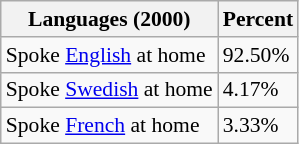<table class="wikitable sortable collapsible" style="font-size: 90%;">
<tr>
<th>Languages (2000)</th>
<th>Percent</th>
</tr>
<tr>
<td>Spoke <a href='#'>English</a> at home</td>
<td>92.50%</td>
</tr>
<tr>
<td>Spoke <a href='#'>Swedish</a> at home</td>
<td>4.17%</td>
</tr>
<tr>
<td>Spoke <a href='#'>French</a> at home</td>
<td>3.33%</td>
</tr>
</table>
